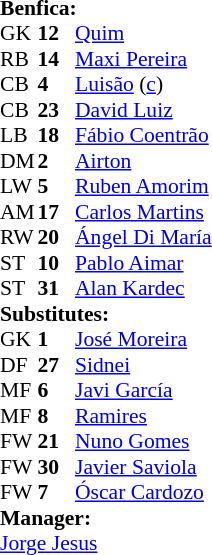<table style="font-size: 90%" cellspacing="0" cellpadding="0">
<tr>
<td colspan="4"><strong>Benfica:</strong></td>
</tr>
<tr>
<th width=25></th>
<th width=25></th>
</tr>
<tr>
<td>GK</td>
<td><strong>12</strong></td>
<td> <a href='#'>Quim</a></td>
</tr>
<tr>
<td>RB</td>
<td><strong>14</strong></td>
<td> <a href='#'>Maxi Pereira</a></td>
<td></td>
</tr>
<tr>
<td>CB</td>
<td><strong>4</strong></td>
<td> <a href='#'>Luisão</a> (<a href='#'>c</a>)</td>
</tr>
<tr>
<td>CB</td>
<td><strong>23</strong></td>
<td> <a href='#'>David Luiz</a></td>
</tr>
<tr>
<td>LB</td>
<td><strong>18</strong></td>
<td> <a href='#'>Fábio Coentrão</a></td>
<td></td>
</tr>
<tr>
<td>DM</td>
<td><strong>2</strong></td>
<td> <a href='#'>Airton</a></td>
</tr>
<tr>
<td>LW</td>
<td><strong>5</strong></td>
<td> <a href='#'>Ruben Amorim</a></td>
</tr>
<tr>
<td>AM</td>
<td><strong>17</strong></td>
<td> <a href='#'>Carlos Martins</a></td>
<td></td>
<td></td>
</tr>
<tr>
<td>RW</td>
<td><strong>20</strong></td>
<td> <a href='#'>Ángel Di María</a></td>
</tr>
<tr>
<td>ST</td>
<td><strong>10</strong></td>
<td> <a href='#'>Pablo Aimar</a></td>
<td></td>
<td></td>
</tr>
<tr>
<td>ST</td>
<td><strong>31</strong></td>
<td> <a href='#'>Alan Kardec</a></td>
<td></td>
<td></td>
</tr>
<tr>
<td colspan=3><strong>Substitutes:</strong></td>
</tr>
<tr>
<td>GK</td>
<td><strong>1</strong></td>
<td> <a href='#'>José Moreira</a></td>
</tr>
<tr>
<td>DF</td>
<td><strong>27</strong></td>
<td> <a href='#'>Sidnei</a></td>
</tr>
<tr>
<td>MF</td>
<td><strong>6</strong></td>
<td> <a href='#'>Javi García</a></td>
</tr>
<tr>
<td>MF</td>
<td><strong>8</strong></td>
<td> <a href='#'>Ramires</a></td>
<td></td>
<td></td>
</tr>
<tr>
<td>FW</td>
<td><strong>21</strong></td>
<td> <a href='#'>Nuno Gomes</a></td>
</tr>
<tr>
<td>FW</td>
<td><strong>30</strong></td>
<td> <a href='#'>Javier Saviola</a></td>
<td></td>
<td></td>
</tr>
<tr>
<td>FW</td>
<td><strong>7</strong></td>
<td> <a href='#'>Óscar Cardozo</a></td>
<td></td>
<td></td>
</tr>
<tr>
<td colspan=3><strong>Manager:</strong></td>
</tr>
<tr>
<td colspan=4> <a href='#'>Jorge Jesus</a></td>
</tr>
</table>
